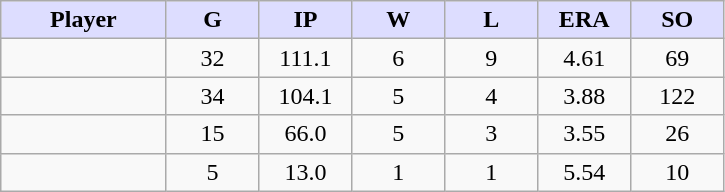<table class="wikitable sortable">
<tr>
<th style="background:#ddf; width:16%;">Player</th>
<th style="background:#ddf; width:9%;">G</th>
<th style="background:#ddf; width:9%;">IP</th>
<th style="background:#ddf; width:9%;">W</th>
<th style="background:#ddf; width:9%;">L</th>
<th style="background:#ddf; width:9%;">ERA</th>
<th style="background:#ddf; width:9%;">SO</th>
</tr>
<tr style="text-align:center;">
<td></td>
<td>32</td>
<td>111.1</td>
<td>6</td>
<td>9</td>
<td>4.61</td>
<td>69</td>
</tr>
<tr style="text-align:center;">
<td></td>
<td>34</td>
<td>104.1</td>
<td>5</td>
<td>4</td>
<td>3.88</td>
<td>122</td>
</tr>
<tr style="text-align:center;">
<td></td>
<td>15</td>
<td>66.0</td>
<td>5</td>
<td>3</td>
<td>3.55</td>
<td>26</td>
</tr>
<tr style="text-align:center;">
<td></td>
<td>5</td>
<td>13.0</td>
<td>1</td>
<td>1</td>
<td>5.54</td>
<td>10</td>
</tr>
</table>
